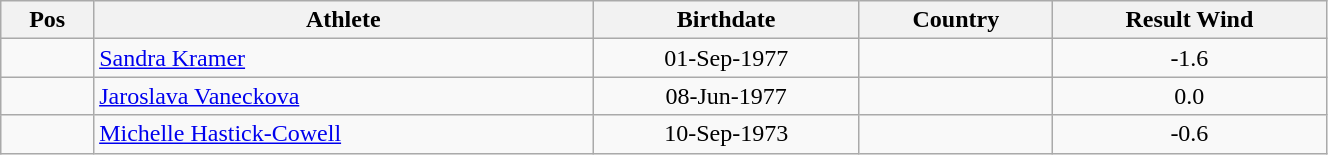<table class="wikitable"  style="text-align:center; width:70%;">
<tr>
<th>Pos</th>
<th>Athlete</th>
<th>Birthdate</th>
<th>Country</th>
<th>Result Wind</th>
</tr>
<tr>
<td align=center></td>
<td align=left><a href='#'>Sandra Kramer</a></td>
<td>01-Sep-1977</td>
<td align=left></td>
<td> -1.6</td>
</tr>
<tr>
<td align=center></td>
<td align=left><a href='#'>Jaroslava Vaneckova</a></td>
<td>08-Jun-1977</td>
<td align=left></td>
<td> 0.0</td>
</tr>
<tr>
<td align=center></td>
<td align=left><a href='#'>Michelle Hastick-Cowell</a></td>
<td>10-Sep-1973</td>
<td align=left></td>
<td> -0.6</td>
</tr>
</table>
